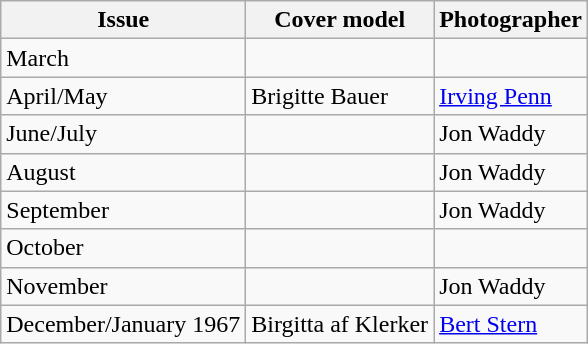<table class="wikitable">
<tr>
<th>Issue</th>
<th>Cover model</th>
<th>Photographer</th>
</tr>
<tr>
<td>March</td>
<td></td>
<td></td>
</tr>
<tr>
<td>April/May</td>
<td>Brigitte Bauer</td>
<td><a href='#'>Irving Penn</a></td>
</tr>
<tr>
<td>June/July</td>
<td></td>
<td>Jon Waddy</td>
</tr>
<tr>
<td>August</td>
<td></td>
<td>Jon Waddy</td>
</tr>
<tr>
<td>September</td>
<td></td>
<td>Jon Waddy</td>
</tr>
<tr>
<td>October</td>
<td></td>
<td></td>
</tr>
<tr>
<td>November</td>
<td></td>
<td>Jon Waddy</td>
</tr>
<tr>
<td>December/January 1967</td>
<td>Birgitta af Klerker</td>
<td><a href='#'>Bert Stern</a></td>
</tr>
</table>
